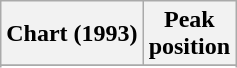<table class="wikitable sortable plainrowheaders" style="text-align:center;">
<tr>
<th scope="col">Chart (1993)</th>
<th scope="col">Peak<br>position</th>
</tr>
<tr>
</tr>
<tr>
</tr>
</table>
